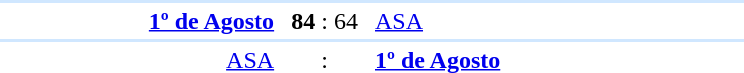<table style="text-align:center" width=500>
<tr>
<th width=30%></th>
<th width=10%></th>
<th width=30%></th>
<th width=10%></th>
</tr>
<tr align="left" bgcolor=#D0E7FF>
<td colspan=4></td>
</tr>
<tr>
<td align="right"><strong><a href='#'>1º de Agosto</a></strong></td>
<td><strong>84</strong> : 64</td>
<td align=left><a href='#'>ASA</a></td>
</tr>
<tr align="left" bgcolor=#D0E7FF>
<td colspan=4></td>
</tr>
<tr>
<td align="right"><a href='#'>ASA</a></td>
<td>:</td>
<td align=left><strong><a href='#'>1º de Agosto</a></strong></td>
</tr>
</table>
